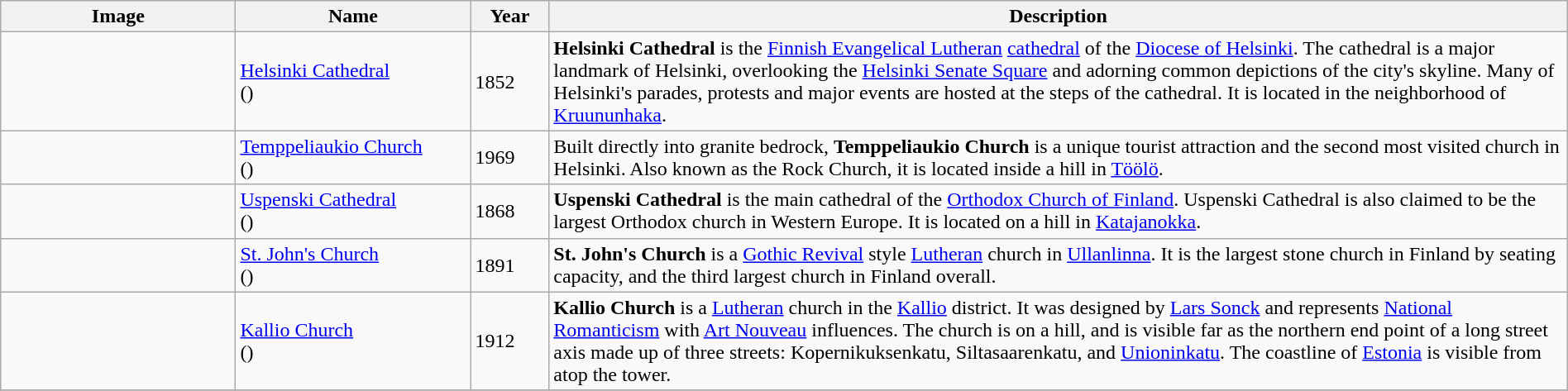<table class="wikitable sortable" style="width:100%">
<tr>
<th scope="col" style="width: 15%;" class="unsortable">Image</th>
<th scope="col" style="width: 15%;">Name</th>
<th scope="col" style="width: 5%;">Year</th>
<th scope="col" style="width: 65%;" class="unsortable">Description</th>
</tr>
<tr>
<td></td>
<td><a href='#'>Helsinki Cathedral</a><br>()</td>
<td>1852</td>
<td><strong>Helsinki Cathedral</strong> is the <a href='#'>Finnish Evangelical Lutheran</a> <a href='#'>cathedral</a> of the <a href='#'>Diocese of Helsinki</a>. The cathedral is a major landmark of Helsinki, overlooking the <a href='#'>Helsinki Senate Square</a> and adorning common depictions of the city's skyline. Many of Helsinki's parades, protests and major events are hosted at the steps of the cathedral. It is located in the neighborhood of <a href='#'>Kruununhaka</a>.</td>
</tr>
<tr>
<td></td>
<td><a href='#'>Temppeliaukio Church</a><br>()</td>
<td>1969</td>
<td>Built directly into granite bedrock, <strong>Temppeliaukio Church</strong> is a unique tourist attraction and the second most visited church in Helsinki. Also known as the Rock Church, it is located inside a hill in <a href='#'>Töölö</a>.</td>
</tr>
<tr>
<td></td>
<td><a href='#'>Uspenski Cathedral</a><br>()</td>
<td>1868</td>
<td><strong>Uspenski Cathedral</strong> is the main cathedral of the <a href='#'>Orthodox Church of Finland</a>. Uspenski Cathedral is also claimed to be the largest Orthodox church in Western Europe. It is located on a hill in <a href='#'>Katajanokka</a>.</td>
</tr>
<tr>
<td></td>
<td><a href='#'>St. John's Church</a><br>()</td>
<td>1891</td>
<td><strong>St. John's Church</strong> is a <a href='#'>Gothic Revival</a> style <a href='#'>Lutheran</a> church in <a href='#'>Ullanlinna</a>. It is the largest stone church in Finland by seating capacity, and the third largest church in Finland overall.</td>
</tr>
<tr>
<td></td>
<td><a href='#'>Kallio Church</a><br>()</td>
<td>1912</td>
<td><strong>Kallio Church</strong> is a <a href='#'>Lutheran</a> church in the <a href='#'>Kallio</a> district. It was designed by <a href='#'>Lars Sonck</a> and represents <a href='#'>National Romanticism</a> with <a href='#'>Art Nouveau</a> influences. The church is on a hill, and is visible far as the northern end point of a  long street axis made up of three streets: Kopernikuksenkatu, Siltasaarenkatu, and <a href='#'>Unioninkatu</a>. The coastline of <a href='#'>Estonia</a> is visible from atop the tower.</td>
</tr>
<tr>
</tr>
</table>
